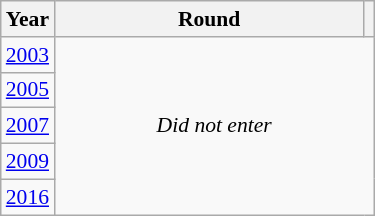<table class="wikitable" style="text-align: center; font-size:90%">
<tr>
<th>Year</th>
<th style="width:200px">Round</th>
<th></th>
</tr>
<tr>
<td><a href='#'>2003</a></td>
<td colspan="2" rowspan="5"><em>Did not enter</em></td>
</tr>
<tr>
<td><a href='#'>2005</a></td>
</tr>
<tr>
<td><a href='#'>2007</a></td>
</tr>
<tr>
<td><a href='#'>2009</a></td>
</tr>
<tr>
<td><a href='#'>2016</a></td>
</tr>
</table>
